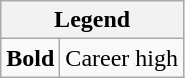<table class="wikitable mw-collapsible mw-collapsed">
<tr>
<th colspan="2">Legend</th>
</tr>
<tr>
<td><strong>Bold</strong></td>
<td>Career high</td>
</tr>
</table>
